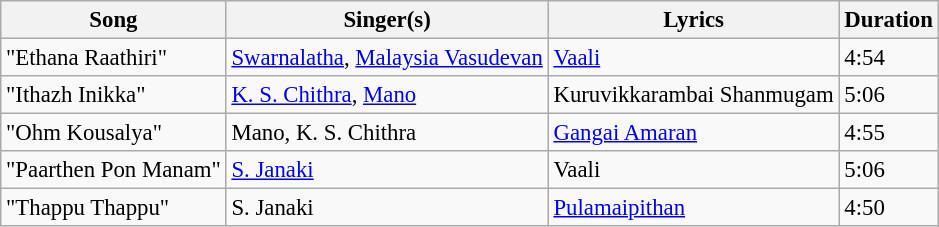<table class="wikitable" style="font-size:95%;">
<tr>
<th>Song</th>
<th>Singer(s)</th>
<th>Lyrics</th>
<th>Duration</th>
</tr>
<tr>
<td>"Ethana Raathiri"</td>
<td><a href='#'>Swarnalatha</a>, <a href='#'>Malaysia Vasudevan</a></td>
<td><a href='#'>Vaali</a></td>
<td>4:54</td>
</tr>
<tr>
<td>"Ithazh Inikka"</td>
<td><a href='#'>K. S. Chithra</a>, <a href='#'>Mano</a></td>
<td>Kuruvikkarambai Shanmugam</td>
<td>5:06</td>
</tr>
<tr>
<td>"Ohm Kousalya"</td>
<td>Mano, K. S. Chithra</td>
<td><a href='#'>Gangai Amaran</a></td>
<td>4:55</td>
</tr>
<tr>
<td>"Paarthen Pon Manam"</td>
<td><a href='#'>S. Janaki</a></td>
<td>Vaali</td>
<td>5:06</td>
</tr>
<tr>
<td>"Thappu Thappu"</td>
<td>S. Janaki</td>
<td><a href='#'>Pulamaipithan</a></td>
<td>4:50</td>
</tr>
</table>
